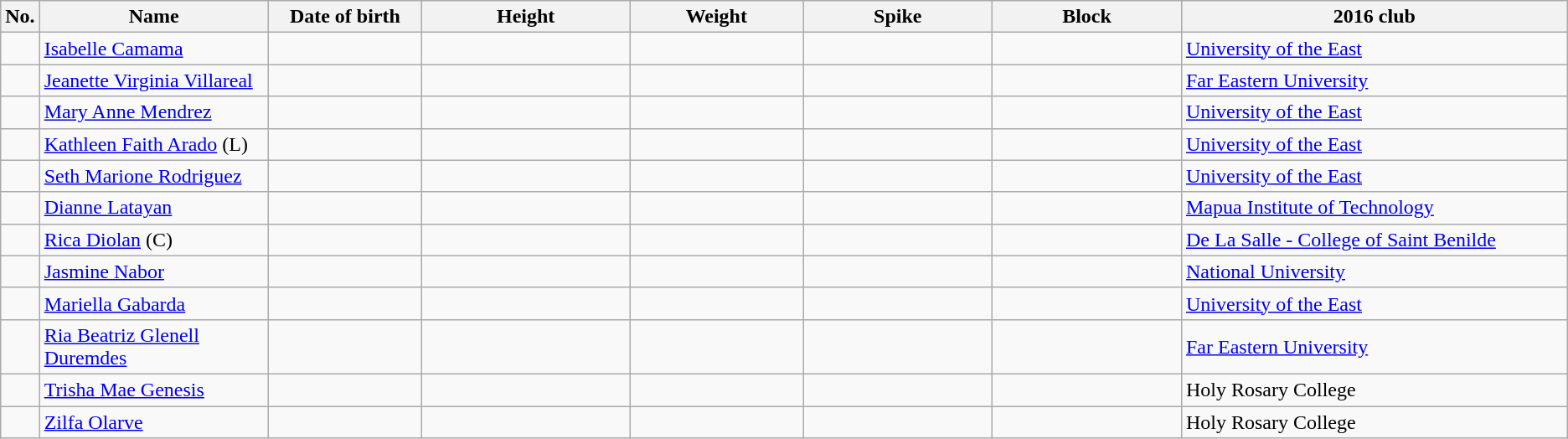<table class="wikitable sortable" style="text-align:center;">
<tr>
<th>No.</th>
<th style="width:12em">Name</th>
<th style="width:8em">Date of birth</th>
<th style="width:11em">Height</th>
<th style="width:9em">Weight</th>
<th style="width:10em">Spike</th>
<th style="width:10em">Block</th>
<th style="width:21em">2016 club</th>
</tr>
<tr>
<td></td>
<td align=left><a href='#'>Isabelle Camama</a></td>
<td align=right></td>
<td></td>
<td></td>
<td></td>
<td></td>
<td align=left> <a href='#'>University of the East</a></td>
</tr>
<tr>
<td></td>
<td align=left><a href='#'>Jeanette Virginia Villareal</a></td>
<td align=right></td>
<td></td>
<td></td>
<td></td>
<td></td>
<td align=left> <a href='#'>Far Eastern University</a></td>
</tr>
<tr>
<td></td>
<td align=left><a href='#'>Mary Anne Mendrez</a></td>
<td align=right></td>
<td></td>
<td></td>
<td></td>
<td></td>
<td align=left> <a href='#'>University of the East</a></td>
</tr>
<tr>
<td></td>
<td align=left><a href='#'>Kathleen Faith Arado</a> (L)</td>
<td align=right></td>
<td></td>
<td></td>
<td></td>
<td></td>
<td align=left> <a href='#'>University of the East</a></td>
</tr>
<tr>
<td></td>
<td align=left><a href='#'>Seth Marione Rodriguez</a></td>
<td align=right></td>
<td></td>
<td></td>
<td></td>
<td></td>
<td align=left> <a href='#'>University of the East</a></td>
</tr>
<tr>
<td></td>
<td align=left><a href='#'>Dianne Latayan</a></td>
<td align=right></td>
<td></td>
<td></td>
<td></td>
<td></td>
<td align=left> <a href='#'>Mapua Institute of Technology</a></td>
</tr>
<tr>
<td></td>
<td align=left><a href='#'>Rica Diolan</a> (C)</td>
<td align=right></td>
<td></td>
<td></td>
<td></td>
<td></td>
<td align=left> <a href='#'>De La Salle - College of Saint Benilde</a></td>
</tr>
<tr>
<td></td>
<td align=left><a href='#'>Jasmine Nabor</a></td>
<td align=right></td>
<td></td>
<td></td>
<td></td>
<td></td>
<td align=left> <a href='#'>National University</a></td>
</tr>
<tr>
<td></td>
<td align=left><a href='#'>Mariella Gabarda</a></td>
<td align=right></td>
<td></td>
<td></td>
<td></td>
<td></td>
<td align=left> <a href='#'>University of the East</a></td>
</tr>
<tr>
<td></td>
<td align=left><a href='#'>Ria Beatriz Glenell Duremdes</a></td>
<td align=right></td>
<td></td>
<td></td>
<td></td>
<td></td>
<td align=left> <a href='#'>Far Eastern University</a></td>
</tr>
<tr>
<td></td>
<td align=left><a href='#'>Trisha Mae Genesis</a></td>
<td align=right></td>
<td></td>
<td></td>
<td></td>
<td></td>
<td align=left> Holy Rosary College</td>
</tr>
<tr>
<td></td>
<td align=left><a href='#'>Zilfa Olarve</a></td>
<td align=right></td>
<td></td>
<td></td>
<td></td>
<td></td>
<td align=left> Holy Rosary College</td>
</tr>
</table>
